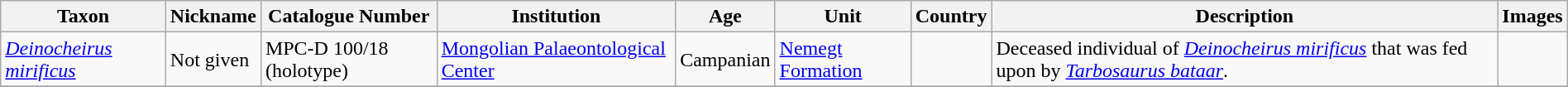<table class="wikitable sortable" align="center" width="100%">
<tr>
<th>Taxon</th>
<th>Nickname</th>
<th>Catalogue Number</th>
<th>Institution</th>
<th>Age</th>
<th>Unit</th>
<th>Country</th>
<th>Description</th>
<th>Images</th>
</tr>
<tr>
<td><em><a href='#'>Deinocheirus mirificus</a></em></td>
<td>Not given</td>
<td>MPC-D 100/18 (holotype)</td>
<td><a href='#'>Mongolian Palaeontological Center</a></td>
<td>Campanian</td>
<td><a href='#'>Nemegt Formation</a></td>
<td></td>
<td>Deceased individual of <em><a href='#'>Deinocheirus mirificus</a></em> that was fed upon by <em><a href='#'>Tarbosaurus bataar</a></em>.</td>
<td></td>
</tr>
<tr>
</tr>
</table>
